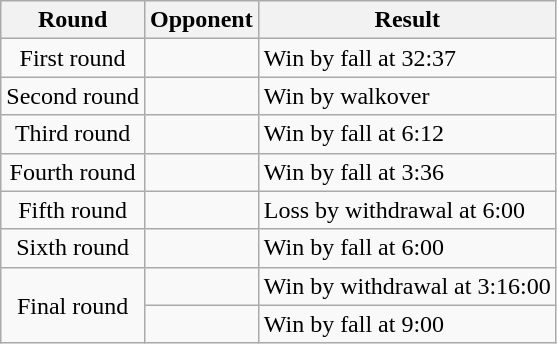<table class="wikitable" style=" text-align:center;">
<tr>
<th>Round</th>
<th>Opponent</th>
<th>Result</th>
</tr>
<tr>
<td>First round</td>
<td></td>
<td align=left>Win by fall at 32:37</td>
</tr>
<tr>
<td>Second round</td>
<td></td>
<td align=left>Win by walkover</td>
</tr>
<tr>
<td>Third round</td>
<td></td>
<td align=left>Win by fall at 6:12</td>
</tr>
<tr>
<td>Fourth round</td>
<td></td>
<td align=left>Win by fall at 3:36</td>
</tr>
<tr>
<td>Fifth round</td>
<td></td>
<td align=left>Loss by withdrawal at 6:00</td>
</tr>
<tr>
<td>Sixth round</td>
<td></td>
<td align=left>Win by fall at 6:00</td>
</tr>
<tr>
<td rowspan=2>Final round</td>
<td></td>
<td align=left>Win by withdrawal at 3:16:00</td>
</tr>
<tr>
<td></td>
<td align=left>Win by fall at 9:00 </td>
</tr>
</table>
